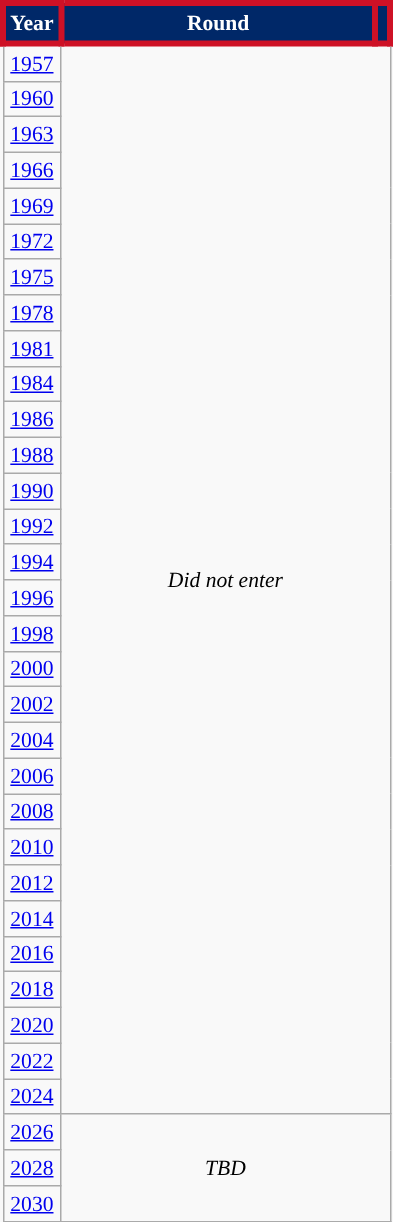<table class="wikitable" style="text-align: center; font-size:90%">
<tr style="color:white;">
<th style="background:#002868; border: 4px solid #CE1126; ">Year</th>
<th style="background:#002868; border: 4px solid #CE1126; width:200px">Round</th>
<th style="background:#002868; border: 4px solid #CE1126;"></th>
</tr>
<tr>
<td><a href='#'>1957</a></td>
<td colspan="2" rowspan="30"><em>Did not enter</em></td>
</tr>
<tr>
<td><a href='#'>1960</a></td>
</tr>
<tr>
<td><a href='#'>1963</a></td>
</tr>
<tr>
<td><a href='#'>1966</a></td>
</tr>
<tr>
<td><a href='#'>1969</a></td>
</tr>
<tr>
<td><a href='#'>1972</a></td>
</tr>
<tr>
<td><a href='#'>1975</a></td>
</tr>
<tr>
<td><a href='#'>1978</a></td>
</tr>
<tr>
<td><a href='#'>1981</a></td>
</tr>
<tr>
<td><a href='#'>1984</a></td>
</tr>
<tr>
<td><a href='#'>1986</a></td>
</tr>
<tr>
<td><a href='#'>1988</a></td>
</tr>
<tr>
<td><a href='#'>1990</a></td>
</tr>
<tr>
<td><a href='#'>1992</a></td>
</tr>
<tr>
<td><a href='#'>1994</a></td>
</tr>
<tr>
<td><a href='#'>1996</a></td>
</tr>
<tr>
<td><a href='#'>1998</a></td>
</tr>
<tr>
<td><a href='#'>2000</a></td>
</tr>
<tr>
<td><a href='#'>2002</a></td>
</tr>
<tr>
<td><a href='#'>2004</a></td>
</tr>
<tr>
<td><a href='#'>2006</a></td>
</tr>
<tr>
<td><a href='#'>2008</a></td>
</tr>
<tr>
<td><a href='#'>2010</a></td>
</tr>
<tr>
<td><a href='#'>2012</a></td>
</tr>
<tr>
<td><a href='#'>2014</a></td>
</tr>
<tr>
<td><a href='#'>2016</a></td>
</tr>
<tr>
<td><a href='#'>2018</a></td>
</tr>
<tr>
<td><a href='#'>2020</a></td>
</tr>
<tr>
<td><a href='#'>2022</a></td>
</tr>
<tr>
<td><a href='#'>2024</a></td>
</tr>
<tr>
<td><a href='#'>2026</a></td>
<td colspan="2" rowspan="3"><em>TBD</em></td>
</tr>
<tr>
<td><a href='#'>2028</a></td>
</tr>
<tr>
<td><a href='#'>2030</a></td>
</tr>
</table>
